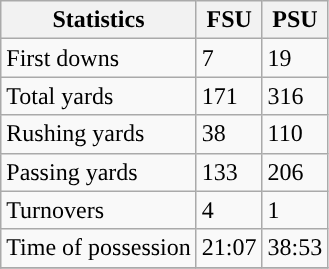<table class="wikitable">
<tr>
<th>Statistics</th>
<th>FSU</th>
<th>PSU</th>
</tr>
<tr>
<td>First downs</td>
<td>7</td>
<td>19</td>
</tr>
<tr>
<td>Total yards</td>
<td>171</td>
<td>316</td>
</tr>
<tr>
<td>Rushing yards</td>
<td>38</td>
<td>110</td>
</tr>
<tr>
<td>Passing yards</td>
<td>133</td>
<td>206</td>
</tr>
<tr>
<td>Turnovers</td>
<td>4</td>
<td>1</td>
</tr>
<tr>
<td>Time of possession</td>
<td>21:07</td>
<td>38:53</td>
</tr>
<tr>
</tr>
</table>
